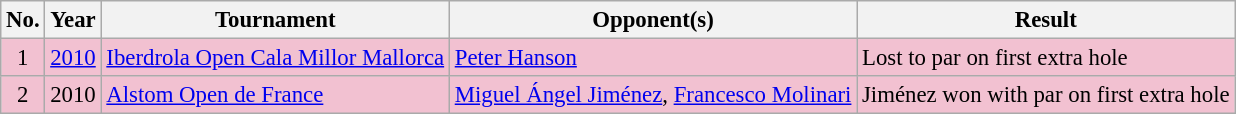<table class="wikitable" style="font-size:95%;">
<tr>
<th>No.</th>
<th>Year</th>
<th>Tournament</th>
<th>Opponent(s)</th>
<th>Result</th>
</tr>
<tr style="background:#F2C1D1;">
<td align=center>1</td>
<td><a href='#'>2010</a></td>
<td><a href='#'>Iberdrola Open Cala Millor Mallorca</a></td>
<td> <a href='#'>Peter Hanson</a></td>
<td>Lost to par on first extra hole</td>
</tr>
<tr style="background:#F2C1D1;">
<td align=center>2</td>
<td>2010</td>
<td><a href='#'>Alstom Open de France</a></td>
<td> <a href='#'>Miguel Ángel Jiménez</a>,  <a href='#'>Francesco Molinari</a></td>
<td>Jiménez won with par on first extra hole</td>
</tr>
</table>
